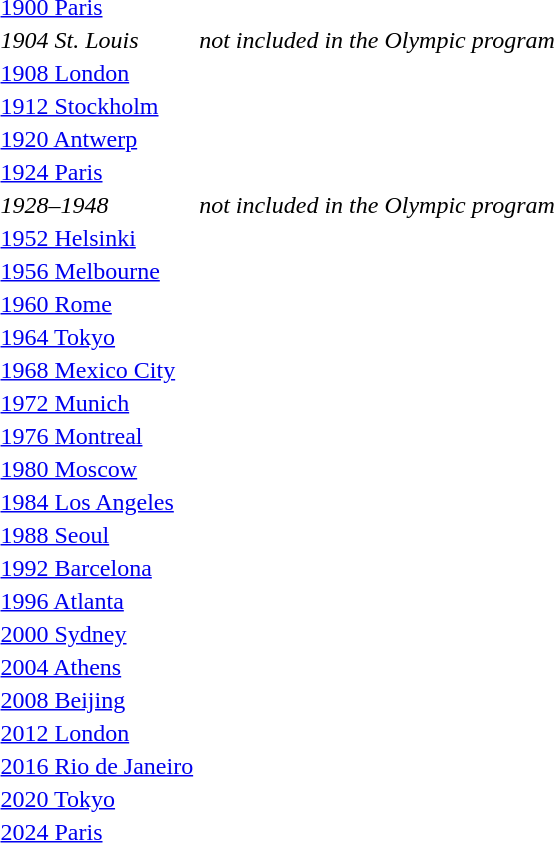<table>
<tr>
<td><a href='#'>1900 Paris</a><br></td>
<td></td>
<td></td>
<td></td>
</tr>
<tr>
<td><em>1904 St. Louis</em></td>
<td colspan=3 align=center><em>not included in the Olympic program</em></td>
</tr>
<tr valign="top">
<td rowspan="2"><a href='#'>1908 London</a><br></td>
<td rowspan="2"></td>
<td rowspan="2"></td>
<td></td>
</tr>
<tr>
<td></td>
</tr>
<tr>
<td><a href='#'>1912 Stockholm</a><br></td>
<td></td>
<td></td>
<td></td>
</tr>
<tr>
<td><a href='#'>1920 Antwerp</a><br></td>
<td></td>
<td></td>
<td></td>
</tr>
<tr>
<td><a href='#'>1924 Paris</a><br></td>
<td></td>
<td></td>
<td></td>
</tr>
<tr>
<td><em>1928–1948</em></td>
<td colspan=3 align=center><em>not included in the Olympic program</em></td>
</tr>
<tr>
<td><a href='#'>1952 Helsinki</a><br></td>
<td></td>
<td></td>
<td></td>
</tr>
<tr>
<td><a href='#'>1956 Melbourne</a><br></td>
<td></td>
<td></td>
<td></td>
</tr>
<tr>
<td><a href='#'>1960 Rome</a><br></td>
<td></td>
<td></td>
<td></td>
</tr>
<tr>
<td><a href='#'>1964 Tokyo</a><br></td>
<td></td>
<td></td>
<td></td>
</tr>
<tr>
<td><a href='#'>1968 Mexico City</a><br></td>
<td></td>
<td></td>
<td></td>
</tr>
<tr>
<td><a href='#'>1972 Munich</a><br></td>
<td></td>
<td></td>
<td></td>
</tr>
<tr>
<td><a href='#'>1976 Montreal</a><br></td>
<td></td>
<td></td>
<td></td>
</tr>
<tr>
<td><a href='#'>1980 Moscow</a><br></td>
<td></td>
<td></td>
<td></td>
</tr>
<tr>
<td><a href='#'>1984 Los Angeles</a><br></td>
<td></td>
<td></td>
<td></td>
</tr>
<tr>
<td><a href='#'>1988 Seoul</a><br></td>
<td></td>
<td></td>
<td></td>
</tr>
<tr>
<td><a href='#'>1992 Barcelona</a><br></td>
<td></td>
<td></td>
<td></td>
</tr>
<tr>
<td><a href='#'>1996 Atlanta</a><br></td>
<td></td>
<td></td>
<td></td>
</tr>
<tr>
<td><a href='#'>2000 Sydney</a><br></td>
<td></td>
<td></td>
<td></td>
</tr>
<tr>
<td><a href='#'>2004 Athens</a><br></td>
<td></td>
<td></td>
<td></td>
</tr>
<tr>
<td><a href='#'>2008 Beijing</a><br></td>
<td></td>
<td></td>
<td></td>
</tr>
<tr>
<td><a href='#'>2012 London</a><br></td>
<td></td>
<td></td>
<td></td>
</tr>
<tr>
<td><a href='#'>2016 Rio de Janeiro</a><br></td>
<td></td>
<td></td>
<td></td>
</tr>
<tr>
<td><a href='#'>2020 Tokyo</a><br></td>
<td></td>
<td></td>
<td></td>
</tr>
<tr>
<td><a href='#'>2024 Paris</a><br></td>
<td></td>
<td></td>
<td></td>
</tr>
<tr>
</tr>
</table>
